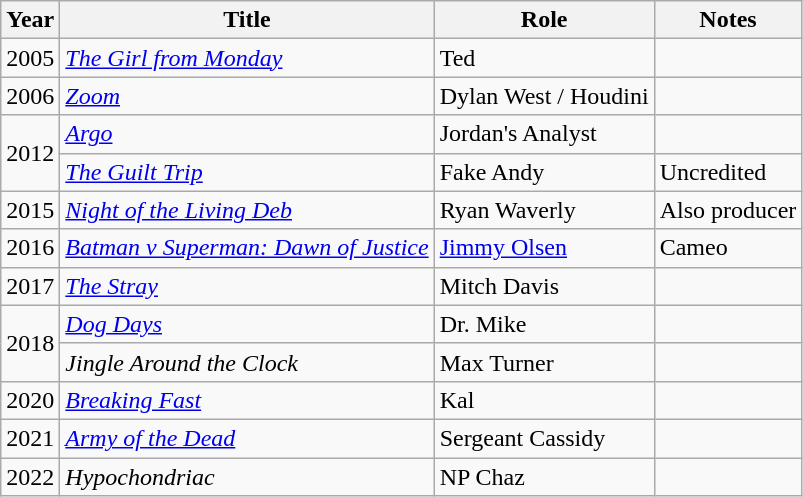<table class="wikitable sortable">
<tr>
<th>Year</th>
<th>Title</th>
<th>Role</th>
<th class="unsortable">Notes</th>
</tr>
<tr>
<td>2005</td>
<td><em><a href='#'>The Girl from Monday</a></em></td>
<td>Ted</td>
<td></td>
</tr>
<tr>
<td>2006</td>
<td><em><a href='#'>Zoom</a></em></td>
<td>Dylan West / Houdini</td>
<td></td>
</tr>
<tr>
<td rowspan="2">2012</td>
<td><em><a href='#'>Argo</a></em></td>
<td>Jordan's Analyst</td>
<td></td>
</tr>
<tr>
<td><em><a href='#'>The Guilt Trip</a></em></td>
<td>Fake Andy</td>
<td>Uncredited</td>
</tr>
<tr>
<td>2015</td>
<td><em><a href='#'>Night of the Living Deb</a></em></td>
<td>Ryan Waverly</td>
<td>Also producer</td>
</tr>
<tr>
<td>2016</td>
<td><em><a href='#'>Batman v Superman: Dawn of Justice</a></em></td>
<td><a href='#'>Jimmy Olsen</a></td>
<td>Cameo</td>
</tr>
<tr>
<td>2017</td>
<td><em><a href='#'>The Stray</a></em></td>
<td>Mitch Davis</td>
<td></td>
</tr>
<tr>
<td rowspan="2">2018</td>
<td><em><a href='#'>Dog Days</a></em></td>
<td>Dr. Mike</td>
<td></td>
</tr>
<tr>
<td><em>Jingle Around the Clock</em></td>
<td>Max Turner</td>
<td></td>
</tr>
<tr>
<td>2020</td>
<td><em><a href='#'>Breaking Fast</a></em></td>
<td>Kal</td>
<td></td>
</tr>
<tr>
<td>2021</td>
<td><em><a href='#'>Army of the Dead</a></em></td>
<td>Sergeant Cassidy</td>
<td></td>
</tr>
<tr>
<td>2022</td>
<td><em>Hypochondriac</em></td>
<td>NP Chaz</td>
<td></td>
</tr>
</table>
